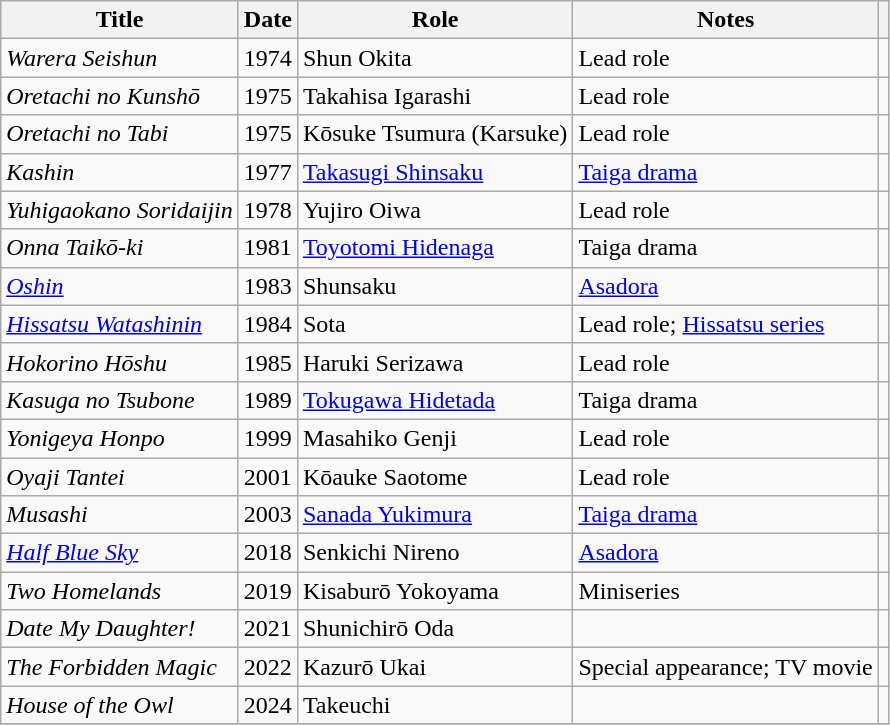<table class="wikitable sortable">
<tr>
<th>Title</th>
<th>Date</th>
<th>Role</th>
<th class="unsortable">Notes</th>
<th class="unsortable"></th>
</tr>
<tr>
<td><em>Warera Seishun</em></td>
<td>1974</td>
<td>Shun Okita</td>
<td>Lead role</td>
<td></td>
</tr>
<tr>
<td><em>Oretachi no Kunshō</em></td>
<td>1975</td>
<td>Takahisa Igarashi</td>
<td>Lead role</td>
<td></td>
</tr>
<tr>
<td><em>Oretachi no Tabi</em></td>
<td>1975</td>
<td>Kōsuke Tsumura (Karsuke)</td>
<td>Lead role</td>
<td></td>
</tr>
<tr>
<td><em>Kashin</em></td>
<td>1977</td>
<td><a href='#'>Takasugi Shinsaku</a></td>
<td><a href='#'>Taiga drama</a></td>
<td></td>
</tr>
<tr>
<td><em>Yuhigaokano Soridaijin</em></td>
<td>1978</td>
<td>Yujiro Oiwa</td>
<td>Lead role</td>
<td></td>
</tr>
<tr>
<td><em>Onna Taikō-ki</em></td>
<td>1981</td>
<td><a href='#'>Toyotomi Hidenaga</a></td>
<td>Taiga drama</td>
<td></td>
</tr>
<tr>
<td><em><a href='#'>Oshin</a></em></td>
<td>1983</td>
<td>Shunsaku</td>
<td><a href='#'>Asadora</a></td>
<td></td>
</tr>
<tr>
<td><em><a href='#'>Hissatsu Watashinin</a></em></td>
<td>1984</td>
<td>Sota</td>
<td>Lead role; <a href='#'>Hissatsu series</a></td>
<td></td>
</tr>
<tr>
<td><em>Hokorino Hōshu</em></td>
<td>1985</td>
<td>Haruki Serizawa</td>
<td>Lead role</td>
<td></td>
</tr>
<tr>
<td><em>Kasuga no Tsubone</em></td>
<td>1989</td>
<td><a href='#'>Tokugawa Hidetada</a></td>
<td>Taiga drama</td>
<td></td>
</tr>
<tr>
<td><em>Yonigeya Honpo</em></td>
<td>1999</td>
<td>Masahiko Genji</td>
<td>Lead role</td>
<td></td>
</tr>
<tr>
<td><em>Oyaji Tantei</em></td>
<td>2001</td>
<td>Kōauke Saotome</td>
<td>Lead role</td>
<td></td>
</tr>
<tr>
<td><em>Musashi</em></td>
<td>2003</td>
<td><a href='#'>Sanada Yukimura</a></td>
<td><a href='#'>Taiga drama</a></td>
<td></td>
</tr>
<tr>
<td><em><a href='#'>Half Blue Sky</a></em></td>
<td>2018</td>
<td>Senkichi Nireno</td>
<td><a href='#'>Asadora</a></td>
<td></td>
</tr>
<tr>
<td><em>Two Homelands</em></td>
<td>2019</td>
<td>Kisaburō Yokoyama</td>
<td>Miniseries</td>
<td></td>
</tr>
<tr>
<td><em>Date My Daughter!</em></td>
<td>2021</td>
<td>Shunichirō Oda</td>
<td></td>
<td></td>
</tr>
<tr>
<td><em>The Forbidden Magic</em></td>
<td>2022</td>
<td>Kazurō Ukai</td>
<td>Special appearance; TV movie</td>
<td></td>
</tr>
<tr>
<td><em>House of the Owl</em></td>
<td>2024</td>
<td>Takeuchi</td>
<td></td>
<td></td>
</tr>
<tr>
</tr>
</table>
